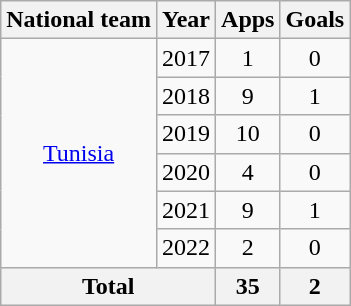<table class="wikitable" style="text-align:center">
<tr>
<th>National team</th>
<th>Year</th>
<th>Apps</th>
<th>Goals</th>
</tr>
<tr>
<td rowspan="6"><a href='#'>Tunisia</a></td>
<td>2017</td>
<td>1</td>
<td>0</td>
</tr>
<tr>
<td>2018</td>
<td>9</td>
<td>1</td>
</tr>
<tr>
<td>2019</td>
<td>10</td>
<td>0</td>
</tr>
<tr>
<td>2020</td>
<td>4</td>
<td>0</td>
</tr>
<tr>
<td>2021</td>
<td>9</td>
<td>1</td>
</tr>
<tr>
<td>2022</td>
<td>2</td>
<td>0</td>
</tr>
<tr>
<th colspan="2">Total</th>
<th>35</th>
<th>2</th>
</tr>
</table>
